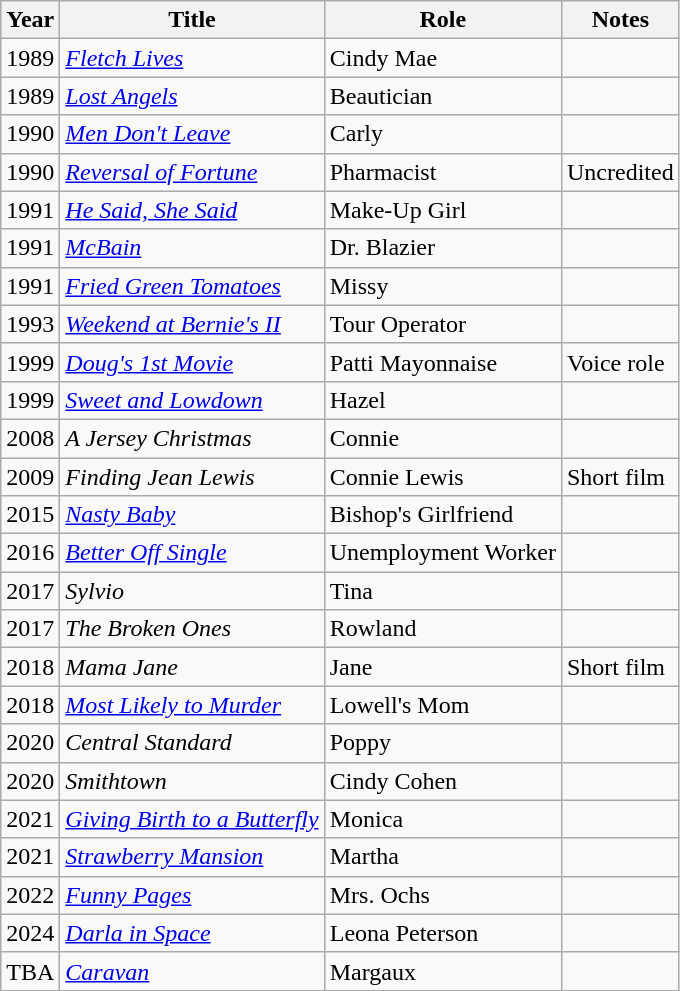<table class="wikitable sortable">
<tr>
<th>Year</th>
<th>Title</th>
<th>Role</th>
<th class="unsortable">Notes</th>
</tr>
<tr>
<td>1989</td>
<td><em><a href='#'>Fletch Lives</a></em></td>
<td>Cindy Mae</td>
<td></td>
</tr>
<tr>
<td>1989</td>
<td><em><a href='#'>Lost Angels</a></em></td>
<td>Beautician</td>
<td></td>
</tr>
<tr>
<td>1990</td>
<td><em><a href='#'>Men Don't Leave</a></em></td>
<td>Carly</td>
<td></td>
</tr>
<tr>
<td>1990</td>
<td><em><a href='#'>Reversal of Fortune</a></em></td>
<td>Pharmacist</td>
<td>Uncredited</td>
</tr>
<tr>
<td>1991</td>
<td><em><a href='#'>He Said, She Said</a></em></td>
<td>Make-Up Girl</td>
<td></td>
</tr>
<tr>
<td>1991</td>
<td><em><a href='#'>McBain</a></em></td>
<td>Dr. Blazier</td>
<td></td>
</tr>
<tr>
<td>1991</td>
<td><em><a href='#'>Fried Green Tomatoes</a></em></td>
<td>Missy</td>
<td></td>
</tr>
<tr>
<td>1993</td>
<td><em><a href='#'>Weekend at Bernie's II</a></em></td>
<td>Tour Operator</td>
<td></td>
</tr>
<tr>
<td>1999</td>
<td><em><a href='#'>Doug's 1st Movie</a></em></td>
<td>Patti Mayonnaise</td>
<td>Voice role</td>
</tr>
<tr>
<td>1999</td>
<td><em><a href='#'>Sweet and Lowdown</a></em></td>
<td>Hazel</td>
<td></td>
</tr>
<tr>
<td>2008</td>
<td><em>A Jersey Christmas</em></td>
<td>Connie</td>
<td></td>
</tr>
<tr>
<td>2009</td>
<td><em>Finding Jean Lewis</em></td>
<td>Connie Lewis</td>
<td>Short film</td>
</tr>
<tr>
<td>2015</td>
<td><em><a href='#'>Nasty Baby</a></em></td>
<td>Bishop's Girlfriend</td>
<td></td>
</tr>
<tr>
<td>2016</td>
<td><em><a href='#'>Better Off Single</a></em></td>
<td>Unemployment Worker</td>
<td></td>
</tr>
<tr>
<td>2017</td>
<td><em>Sylvio</em></td>
<td>Tina</td>
<td></td>
</tr>
<tr>
<td>2017</td>
<td><em>The Broken Ones</em></td>
<td>Rowland</td>
<td></td>
</tr>
<tr>
<td>2018</td>
<td><em>Mama Jane</em></td>
<td>Jane</td>
<td>Short film</td>
</tr>
<tr>
<td>2018</td>
<td><em><a href='#'>Most Likely to Murder</a></em></td>
<td>Lowell's Mom</td>
<td></td>
</tr>
<tr>
<td>2020</td>
<td><em>Central Standard</em></td>
<td>Poppy</td>
<td></td>
</tr>
<tr>
<td>2020</td>
<td><em>Smithtown</em></td>
<td>Cindy Cohen</td>
<td></td>
</tr>
<tr>
<td>2021</td>
<td><em><a href='#'>Giving Birth to a Butterfly</a></em></td>
<td>Monica</td>
<td></td>
</tr>
<tr>
<td>2021</td>
<td><em><a href='#'>Strawberry Mansion</a></em></td>
<td>Martha</td>
<td></td>
</tr>
<tr>
<td>2022</td>
<td><em><a href='#'>Funny Pages</a></em></td>
<td>Mrs. Ochs</td>
<td></td>
</tr>
<tr>
<td>2024</td>
<td><em><a href='#'>Darla in Space</a></em></td>
<td>Leona Peterson</td>
<td></td>
</tr>
<tr>
<td>TBA</td>
<td><em><a href='#'>Caravan</a></em></td>
<td>Margaux</td>
<td></td>
</tr>
</table>
